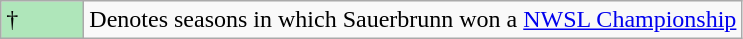<table class="wikitable">
<tr>
<td style="background:#afe6ba; width:3em;">†</td>
<td>Denotes seasons in which Sauerbrunn won a <a href='#'>NWSL Championship</a></td>
</tr>
</table>
